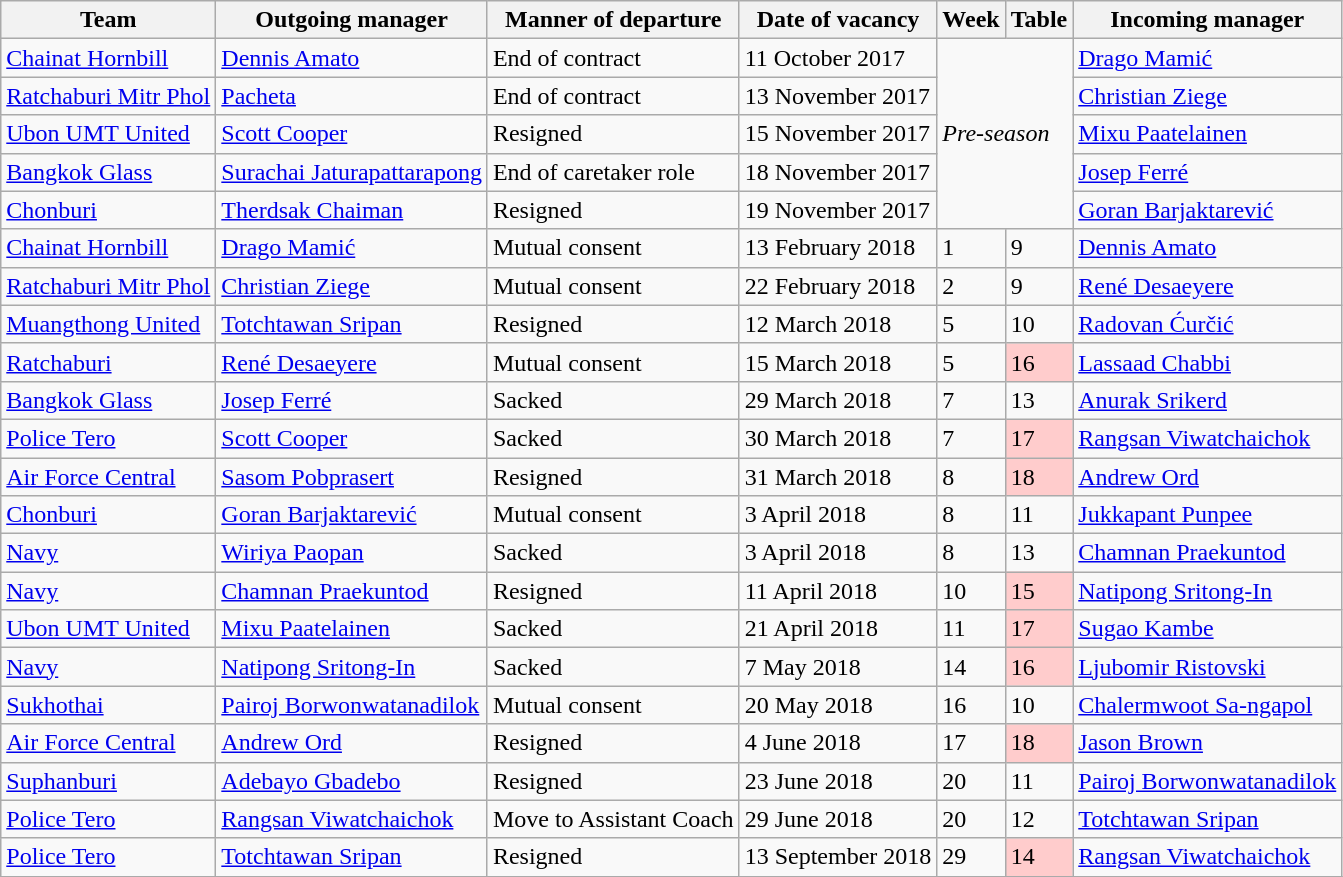<table class="wikitable">
<tr>
<th>Team</th>
<th>Outgoing manager</th>
<th>Manner of departure</th>
<th>Date of vacancy</th>
<th>Week</th>
<th>Table</th>
<th>Incoming manager</th>
</tr>
<tr>
<td><a href='#'>Chainat Hornbill</a></td>
<td> <a href='#'>Dennis Amato</a></td>
<td>End of contract</td>
<td>11 October 2017</td>
<td rowspan=5 colspan=2><em>Pre-season</em></td>
<td> <a href='#'>Drago Mamić</a></td>
</tr>
<tr>
<td><a href='#'>Ratchaburi Mitr Phol</a></td>
<td> <a href='#'>Pacheta</a></td>
<td>End of contract</td>
<td>13 November 2017</td>
<td> <a href='#'>Christian Ziege</a></td>
</tr>
<tr>
<td><a href='#'>Ubon UMT United</a></td>
<td> <a href='#'>Scott Cooper</a></td>
<td>Resigned</td>
<td>15 November 2017</td>
<td> <a href='#'>Mixu Paatelainen</a></td>
</tr>
<tr>
<td><a href='#'>Bangkok Glass</a></td>
<td> <a href='#'>Surachai Jaturapattarapong</a></td>
<td>End of caretaker role</td>
<td>18 November 2017</td>
<td> <a href='#'>Josep Ferré</a></td>
</tr>
<tr>
<td><a href='#'>Chonburi</a></td>
<td> <a href='#'>Therdsak Chaiman</a></td>
<td>Resigned</td>
<td>19 November 2017</td>
<td> <a href='#'>Goran Barjaktarević</a></td>
</tr>
<tr>
<td><a href='#'>Chainat Hornbill</a></td>
<td> <a href='#'>Drago Mamić</a></td>
<td>Mutual consent</td>
<td>13 February 2018</td>
<td>1</td>
<td>9</td>
<td> <a href='#'>Dennis Amato</a></td>
</tr>
<tr>
<td><a href='#'>Ratchaburi Mitr Phol</a></td>
<td> <a href='#'>Christian Ziege</a></td>
<td>Mutual consent</td>
<td>22 February 2018</td>
<td>2</td>
<td>9</td>
<td> <a href='#'>René Desaeyere</a></td>
</tr>
<tr>
<td><a href='#'>Muangthong United</a></td>
<td> <a href='#'>Totchtawan Sripan</a></td>
<td>Resigned</td>
<td>12 March 2018</td>
<td>5</td>
<td>10</td>
<td> <a href='#'>Radovan Ćurčić</a></td>
</tr>
<tr>
<td><a href='#'>Ratchaburi</a></td>
<td> <a href='#'>René Desaeyere</a></td>
<td>Mutual consent</td>
<td>15 March 2018</td>
<td>5</td>
<td style="background: #FFCCCC;">16</td>
<td> <a href='#'>Lassaad Chabbi</a></td>
</tr>
<tr>
<td><a href='#'>Bangkok Glass</a></td>
<td> <a href='#'>Josep Ferré</a></td>
<td>Sacked</td>
<td>29 March 2018</td>
<td>7</td>
<td>13</td>
<td> <a href='#'>Anurak Srikerd</a></td>
</tr>
<tr>
<td><a href='#'>Police Tero</a></td>
<td> <a href='#'>Scott Cooper</a></td>
<td>Sacked</td>
<td>30 March 2018</td>
<td>7</td>
<td style="background: #FFCCCC;">17</td>
<td> <a href='#'>Rangsan Viwatchaichok</a></td>
</tr>
<tr>
<td><a href='#'>Air Force Central</a></td>
<td> <a href='#'>Sasom Pobprasert</a></td>
<td>Resigned</td>
<td>31 March 2018</td>
<td>8</td>
<td style="background: #FFCCCC;">18</td>
<td> <a href='#'>Andrew Ord</a></td>
</tr>
<tr>
<td><a href='#'>Chonburi</a></td>
<td> <a href='#'>Goran Barjaktarević</a></td>
<td>Mutual consent</td>
<td>3 April 2018</td>
<td>8</td>
<td>11</td>
<td> <a href='#'>Jukkapant Punpee</a></td>
</tr>
<tr>
<td><a href='#'>Navy</a></td>
<td> <a href='#'>Wiriya Paopan</a></td>
<td>Sacked</td>
<td>3 April 2018</td>
<td>8</td>
<td>13</td>
<td> <a href='#'>Chamnan Praekuntod</a></td>
</tr>
<tr>
<td><a href='#'>Navy</a></td>
<td> <a href='#'>Chamnan Praekuntod</a></td>
<td>Resigned</td>
<td>11 April 2018</td>
<td>10</td>
<td style="background: #FFCCCC;">15</td>
<td> <a href='#'>Natipong Sritong-In</a></td>
</tr>
<tr>
<td><a href='#'>Ubon UMT United</a></td>
<td> <a href='#'>Mixu Paatelainen</a></td>
<td>Sacked</td>
<td>21 April 2018</td>
<td>11</td>
<td style="background: #FFCCCC;">17</td>
<td> <a href='#'>Sugao Kambe</a></td>
</tr>
<tr>
<td><a href='#'>Navy</a></td>
<td> <a href='#'>Natipong Sritong-In</a></td>
<td>Sacked</td>
<td>7 May 2018</td>
<td>14</td>
<td style="background: #FFCCCC;">16</td>
<td> <a href='#'>Ljubomir Ristovski</a></td>
</tr>
<tr>
<td><a href='#'>Sukhothai</a></td>
<td> <a href='#'>Pairoj Borwonwatanadilok</a></td>
<td>Mutual consent</td>
<td>20 May 2018</td>
<td>16</td>
<td>10</td>
<td> <a href='#'>Chalermwoot Sa-ngapol</a></td>
</tr>
<tr>
<td><a href='#'>Air Force Central</a></td>
<td> <a href='#'>Andrew Ord</a></td>
<td>Resigned</td>
<td>4 June 2018</td>
<td>17</td>
<td style="background: #FFCCCC;">18</td>
<td> <a href='#'>Jason Brown</a></td>
</tr>
<tr>
<td><a href='#'>Suphanburi</a></td>
<td> <a href='#'>Adebayo Gbadebo</a></td>
<td>Resigned</td>
<td>23 June 2018</td>
<td>20</td>
<td>11</td>
<td> <a href='#'>Pairoj Borwonwatanadilok</a></td>
</tr>
<tr>
<td><a href='#'>Police Tero</a></td>
<td> <a href='#'>Rangsan Viwatchaichok</a></td>
<td>Move to Assistant Coach</td>
<td>29 June 2018</td>
<td>20</td>
<td>12</td>
<td> <a href='#'>Totchtawan Sripan</a></td>
</tr>
<tr>
<td><a href='#'>Police Tero</a></td>
<td> <a href='#'>Totchtawan Sripan</a></td>
<td>Resigned</td>
<td>13 September 2018</td>
<td>29</td>
<td style="background: #FFCCCC;">14</td>
<td> <a href='#'>Rangsan Viwatchaichok</a></td>
</tr>
<tr>
</tr>
</table>
